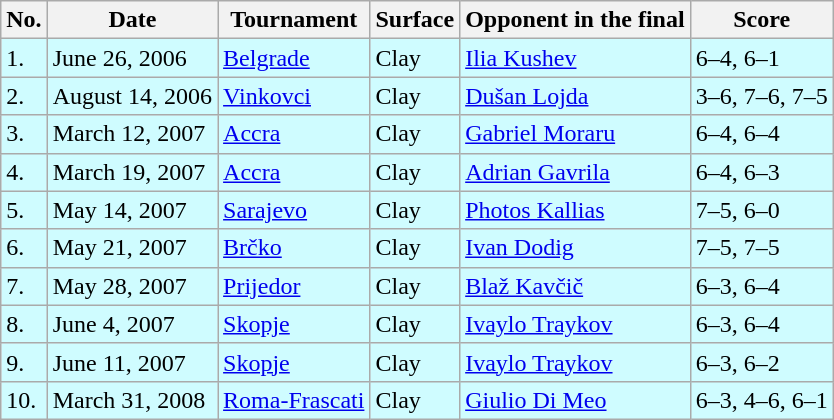<table class="wikitable">
<tr>
<th>No.</th>
<th>Date</th>
<th>Tournament</th>
<th>Surface</th>
<th>Opponent in the final</th>
<th>Score</th>
</tr>
<tr bgcolor="CFFCFF">
<td>1.</td>
<td>June 26, 2006</td>
<td><a href='#'>Belgrade</a></td>
<td>Clay</td>
<td> <a href='#'>Ilia Kushev</a></td>
<td>6–4, 6–1</td>
</tr>
<tr bgcolor="CFFCFF">
<td>2.</td>
<td>August 14, 2006</td>
<td><a href='#'>Vinkovci</a></td>
<td>Clay</td>
<td> <a href='#'>Dušan Lojda</a></td>
<td>3–6, 7–6, 7–5</td>
</tr>
<tr bgcolor="CFFCFF">
<td>3.</td>
<td>March 12, 2007</td>
<td><a href='#'>Accra</a></td>
<td>Clay</td>
<td> <a href='#'>Gabriel Moraru</a></td>
<td>6–4, 6–4</td>
</tr>
<tr bgcolor="CFFCFF">
<td>4.</td>
<td>March 19, 2007</td>
<td><a href='#'>Accra</a></td>
<td>Clay</td>
<td> <a href='#'>Adrian Gavrila</a></td>
<td>6–4, 6–3</td>
</tr>
<tr bgcolor="CFFCFF">
<td>5.</td>
<td>May 14, 2007</td>
<td><a href='#'>Sarajevo</a></td>
<td>Clay</td>
<td> <a href='#'>Photos Kallias</a></td>
<td>7–5, 6–0</td>
</tr>
<tr bgcolor="CFFCFF">
<td>6.</td>
<td>May 21, 2007</td>
<td><a href='#'>Brčko</a></td>
<td>Clay</td>
<td> <a href='#'>Ivan Dodig</a></td>
<td>7–5, 7–5</td>
</tr>
<tr bgcolor="CFFCFF">
<td>7.</td>
<td>May 28, 2007</td>
<td><a href='#'>Prijedor</a></td>
<td>Clay</td>
<td> <a href='#'>Blaž Kavčič</a></td>
<td>6–3, 6–4</td>
</tr>
<tr bgcolor="CFFCFF">
<td>8.</td>
<td>June 4, 2007</td>
<td><a href='#'>Skopje</a></td>
<td>Clay</td>
<td> <a href='#'>Ivaylo Traykov</a></td>
<td>6–3, 6–4</td>
</tr>
<tr bgcolor="CFFCFF">
<td>9.</td>
<td>June 11, 2007</td>
<td><a href='#'>Skopje</a></td>
<td>Clay</td>
<td> <a href='#'>Ivaylo Traykov</a></td>
<td>6–3, 6–2</td>
</tr>
<tr bgcolor="CFFCFF">
<td>10.</td>
<td>March 31, 2008</td>
<td><a href='#'>Roma-Frascati</a></td>
<td>Clay</td>
<td> <a href='#'>Giulio Di Meo</a></td>
<td>6–3, 4–6, 6–1</td>
</tr>
</table>
